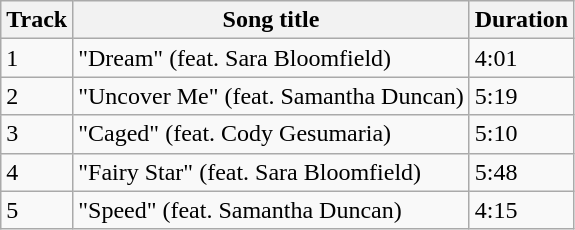<table class="wikitable">
<tr>
<th>Track</th>
<th>Song title</th>
<th>Duration</th>
</tr>
<tr>
<td>1</td>
<td>"Dream" (feat. Sara Bloomfield)</td>
<td>4:01</td>
</tr>
<tr>
<td>2</td>
<td>"Uncover Me" (feat. Samantha Duncan)</td>
<td>5:19</td>
</tr>
<tr>
<td>3</td>
<td>"Caged" (feat. Cody Gesumaria)</td>
<td>5:10</td>
</tr>
<tr>
<td>4</td>
<td>"Fairy Star" (feat. Sara Bloomfield)</td>
<td>5:48</td>
</tr>
<tr>
<td>5</td>
<td>"Speed" (feat. Samantha Duncan)</td>
<td>4:15</td>
</tr>
</table>
